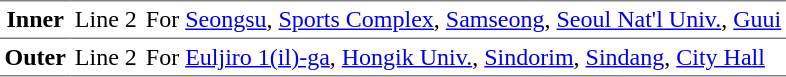<table border="1" cellspacing="0" cellpadding="3" frame="hsides" rules="rows">
<tr>
<th>Inner</th>
<td>Line 2</td>
<td>For <a href='#'>Seongsu</a>, <a href='#'>Sports Complex</a>, <a href='#'>Samseong</a>, <a href='#'>Seoul Nat'l Univ.</a>, <a href='#'>Guui</a></td>
</tr>
<tr>
<th>Outer</th>
<td>Line 2</td>
<td>For <a href='#'>Euljiro 1(il)-ga</a>, <a href='#'>Hongik Univ.</a>, <a href='#'>Sindorim</a>, <a href='#'>Sindang</a>, <a href='#'>City Hall</a></td>
</tr>
</table>
